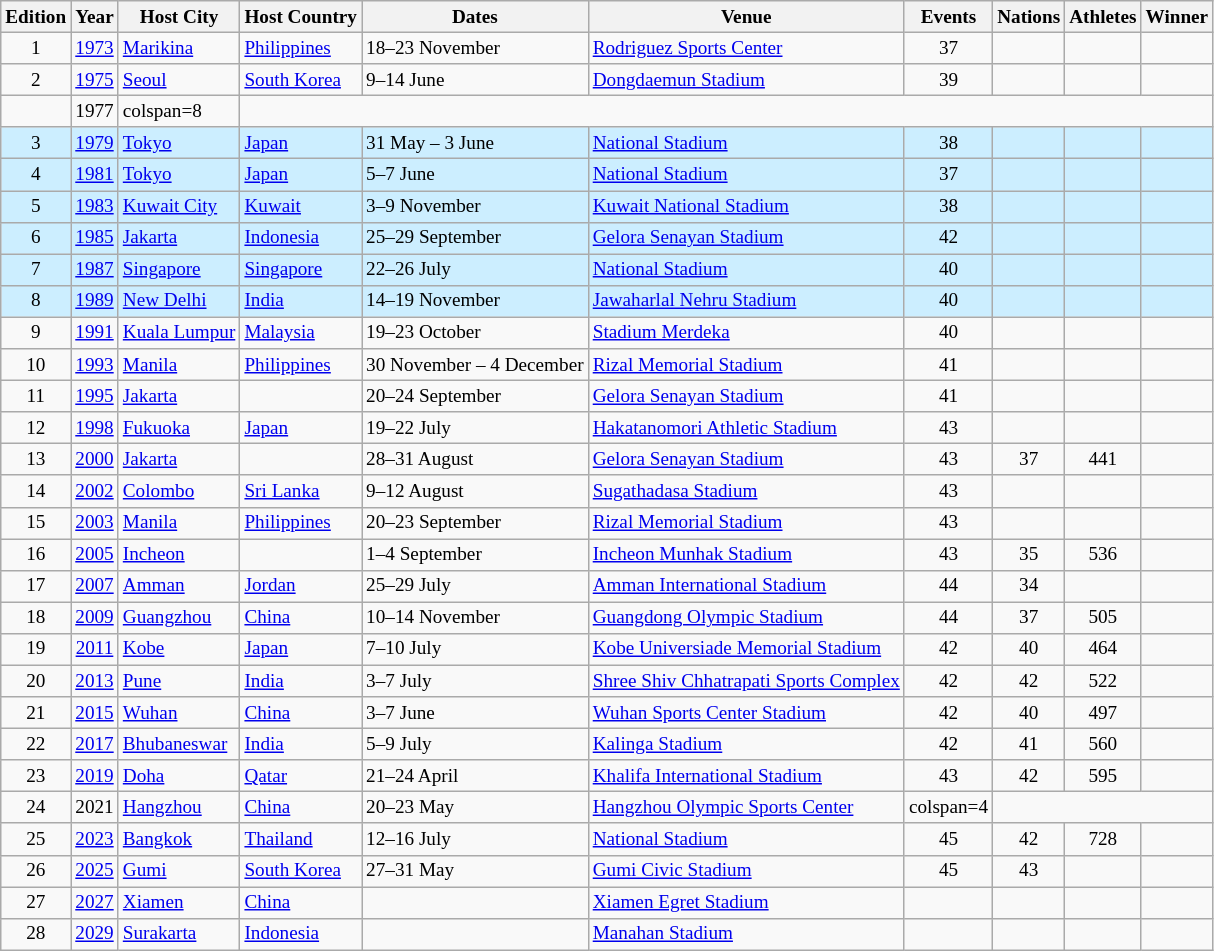<table class="wikitable sortable" style="text-align:left; font-size:80%">
<tr>
<th style="background-color: #silver;">Edition</th>
<th style="background-color: #silver;">Year</th>
<th style="background-color: #silver;">Host City</th>
<th style="background-color: #silver;">Host Country</th>
<th style="background-color: #silver;">Dates</th>
<th style="background-color: #silver;">Venue</th>
<th style="background-color: #silver;">Events</th>
<th style="background-color: #silver;">Nations</th>
<th style="background-color: #silver;">Athletes</th>
<th style="background-color: #silver;">Winner</th>
</tr>
<tr>
<td align=center>1</td>
<td align=center><a href='#'>1973</a></td>
<td><a href='#'>Marikina</a></td>
<td align=left> <a href='#'>Philippines</a></td>
<td>18–23 November</td>
<td><a href='#'>Rodriguez Sports Center</a></td>
<td align=center>37</td>
<td></td>
<td></td>
<td></td>
</tr>
<tr>
<td align=center>2</td>
<td align=center><a href='#'>1975</a></td>
<td><a href='#'>Seoul</a></td>
<td align=left> <a href='#'>South Korea</a></td>
<td>9–14 June</td>
<td><a href='#'>Dongdaemun Stadium</a></td>
<td align=center>39</td>
<td></td>
<td></td>
<td></td>
</tr>
<tr>
<td></td>
<td align=center>1977</td>
<td>colspan=8 </td>
</tr>
<tr bgcolor=#CCEEFF>
<td align=center>3</td>
<td align=center><a href='#'>1979</a></td>
<td><a href='#'>Tokyo</a></td>
<td align=left> <a href='#'>Japan</a></td>
<td>31 May – 3 June</td>
<td><a href='#'>National Stadium</a></td>
<td align=center>38</td>
<td></td>
<td></td>
<td></td>
</tr>
<tr bgcolor=#CCEEFF>
<td align=center>4</td>
<td align=center><a href='#'>1981</a></td>
<td><a href='#'>Tokyo</a></td>
<td align=left> <a href='#'>Japan</a></td>
<td>5–7 June</td>
<td><a href='#'>National Stadium</a></td>
<td align=center>37</td>
<td></td>
<td></td>
<td></td>
</tr>
<tr bgcolor=#CCEEFF>
<td align=center>5</td>
<td align=center><a href='#'>1983</a></td>
<td><a href='#'>Kuwait City</a></td>
<td align=left> <a href='#'>Kuwait</a></td>
<td>3–9 November</td>
<td><a href='#'>Kuwait National Stadium</a></td>
<td align=center>38</td>
<td></td>
<td></td>
<td></td>
</tr>
<tr bgcolor=#CCEEFF>
<td align=center>6</td>
<td align=center><a href='#'>1985</a></td>
<td><a href='#'>Jakarta</a></td>
<td align=left> <a href='#'>Indonesia</a></td>
<td>25–29 September</td>
<td><a href='#'>Gelora Senayan Stadium</a></td>
<td align=center>42</td>
<td></td>
<td></td>
<td></td>
</tr>
<tr bgcolor=#CCEEFF>
<td align=center>7</td>
<td align=center><a href='#'>1987</a></td>
<td><a href='#'>Singapore</a></td>
<td align=left> <a href='#'>Singapore</a></td>
<td>22–26 July</td>
<td><a href='#'>National Stadium</a></td>
<td align=center>40</td>
<td></td>
<td></td>
<td></td>
</tr>
<tr bgcolor=#CCEEFF>
<td align=center>8</td>
<td align=center><a href='#'>1989</a></td>
<td><a href='#'>New Delhi</a></td>
<td align=left> <a href='#'>India</a></td>
<td>14–19 November</td>
<td><a href='#'>Jawaharlal Nehru Stadium</a></td>
<td align=center>40</td>
<td></td>
<td></td>
<td></td>
</tr>
<tr>
<td align=center>9</td>
<td align=center><a href='#'>1991</a></td>
<td><a href='#'>Kuala Lumpur</a></td>
<td align=left> <a href='#'>Malaysia</a></td>
<td>19–23 October</td>
<td><a href='#'>Stadium Merdeka</a></td>
<td align=center>40</td>
<td></td>
<td></td>
<td></td>
</tr>
<tr>
<td align=center>10</td>
<td align=center><a href='#'>1993</a></td>
<td><a href='#'>Manila</a></td>
<td align=left> <a href='#'>Philippines</a></td>
<td>30 November – 4 December</td>
<td><a href='#'>Rizal Memorial Stadium</a></td>
<td align=center>41</td>
<td></td>
<td></td>
<td></td>
</tr>
<tr>
<td align=center>11</td>
<td align=center><a href='#'>1995</a></td>
<td><a href='#'>Jakarta</a></td>
<td align=left></td>
<td>20–24 September</td>
<td><a href='#'>Gelora Senayan Stadium</a></td>
<td align=center>41</td>
<td></td>
<td></td>
<td></td>
</tr>
<tr>
<td align=center>12</td>
<td align=center><a href='#'>1998</a></td>
<td><a href='#'>Fukuoka</a></td>
<td align=left> <a href='#'>Japan</a></td>
<td>19–22 July</td>
<td><a href='#'>Hakatanomori Athletic Stadium</a></td>
<td align=center>43</td>
<td></td>
<td></td>
<td></td>
</tr>
<tr>
<td align=center>13</td>
<td align=center><a href='#'>2000</a></td>
<td><a href='#'>Jakarta</a></td>
<td align=left></td>
<td>28–31 August</td>
<td><a href='#'>Gelora Senayan Stadium</a></td>
<td align=center>43</td>
<td align=center>37</td>
<td align=center>441</td>
<td></td>
</tr>
<tr>
<td align=center>14</td>
<td align=center><a href='#'>2002</a></td>
<td><a href='#'>Colombo</a></td>
<td align=left> <a href='#'>Sri Lanka</a></td>
<td>9–12 August</td>
<td><a href='#'>Sugathadasa Stadium</a></td>
<td align=center>43</td>
<td></td>
<td></td>
<td></td>
</tr>
<tr>
<td align=center>15</td>
<td align=center><a href='#'>2003</a></td>
<td><a href='#'>Manila</a></td>
<td align=left> <a href='#'>Philippines</a></td>
<td>20–23 September</td>
<td><a href='#'>Rizal Memorial Stadium</a></td>
<td align=center>43</td>
<td></td>
<td></td>
<td></td>
</tr>
<tr>
<td align=center>16</td>
<td align=center><a href='#'>2005</a></td>
<td><a href='#'>Incheon</a></td>
<td align=left></td>
<td>1–4 September</td>
<td><a href='#'>Incheon Munhak Stadium</a></td>
<td align=center>43</td>
<td align=center>35</td>
<td align=center>536</td>
<td></td>
</tr>
<tr>
<td align=center>17</td>
<td align=center><a href='#'>2007</a></td>
<td><a href='#'>Amman</a></td>
<td align=left> <a href='#'>Jordan</a></td>
<td>25–29 July</td>
<td><a href='#'>Amman International Stadium</a></td>
<td align=center>44</td>
<td align=center>34</td>
<td></td>
<td></td>
</tr>
<tr>
<td align=center>18</td>
<td align=center><a href='#'>2009</a></td>
<td><a href='#'>Guangzhou</a></td>
<td align=left> <a href='#'>China</a></td>
<td>10–14 November</td>
<td><a href='#'>Guangdong Olympic Stadium</a></td>
<td align=center>44</td>
<td align=center>37</td>
<td align=center>505</td>
<td></td>
</tr>
<tr>
<td align=center>19</td>
<td align=center><a href='#'>2011</a></td>
<td><a href='#'>Kobe</a></td>
<td align=left> <a href='#'>Japan</a></td>
<td>7–10 July</td>
<td><a href='#'>Kobe Universiade Memorial Stadium</a></td>
<td align=center>42</td>
<td align=center>40</td>
<td align=center>464</td>
<td></td>
</tr>
<tr>
<td align=center>20</td>
<td align=center><a href='#'>2013</a></td>
<td><a href='#'>Pune</a></td>
<td align=left> <a href='#'>India</a></td>
<td>3–7 July</td>
<td><a href='#'>Shree Shiv Chhatrapati Sports Complex</a></td>
<td align=center>42</td>
<td align=center>42</td>
<td align=center>522</td>
<td></td>
</tr>
<tr>
<td align=center>21</td>
<td align=center><a href='#'>2015</a></td>
<td><a href='#'>Wuhan</a></td>
<td align=left> <a href='#'>China</a></td>
<td>3–7 June</td>
<td><a href='#'>Wuhan Sports Center Stadium</a></td>
<td align=center>42</td>
<td align=center>40</td>
<td align=center>497</td>
<td></td>
</tr>
<tr>
<td align=center>22</td>
<td align=center><a href='#'>2017</a></td>
<td><a href='#'>Bhubaneswar</a></td>
<td align=left> <a href='#'>India</a></td>
<td>5–9 July</td>
<td><a href='#'>Kalinga Stadium</a></td>
<td align=center>42</td>
<td align=center>41</td>
<td align=center>560</td>
<td></td>
</tr>
<tr>
<td align=center>23</td>
<td align=center><a href='#'>2019</a></td>
<td><a href='#'>Doha</a></td>
<td align=left> <a href='#'>Qatar</a></td>
<td>21–24 April</td>
<td><a href='#'>Khalifa International Stadium</a></td>
<td align=center>43</td>
<td align=center>42</td>
<td align=center>595</td>
<td></td>
</tr>
<tr>
<td align=center>24</td>
<td align=center>2021</td>
<td><a href='#'>Hangzhou</a></td>
<td align=left> <a href='#'>China</a></td>
<td>20–23 May</td>
<td><a href='#'>Hangzhou Olympic Sports Center</a></td>
<td>colspan=4 </td>
</tr>
<tr>
<td align=center>25</td>
<td align=center><a href='#'>2023</a></td>
<td><a href='#'>Bangkok</a></td>
<td align=left> <a href='#'>Thailand</a></td>
<td>12–16 July</td>
<td><a href='#'>National Stadium</a></td>
<td align=center>45</td>
<td align="center">42</td>
<td align="center">728</td>
<td></td>
</tr>
<tr>
<td align=center>26</td>
<td align=center><a href='#'>2025</a></td>
<td><a href='#'>Gumi</a></td>
<td align=left> <a href='#'>South Korea</a></td>
<td>27–31 May</td>
<td><a href='#'>Gumi Civic Stadium</a></td>
<td align=center>45</td>
<td align=center>43</td>
<td align=center></td>
<td></td>
</tr>
<tr>
<td align=center>27</td>
<td align=center><a href='#'>2027</a></td>
<td><a href='#'>Xiamen</a></td>
<td align=left> <a href='#'>China</a></td>
<td align=center></td>
<td><a href='#'>Xiamen Egret Stadium</a></td>
<td align=center></td>
<td align=center></td>
<td align=center></td>
<td></td>
</tr>
<tr>
<td align=center>28</td>
<td align=center><a href='#'>2029</a></td>
<td><a href='#'>Surakarta</a></td>
<td align=left> <a href='#'>Indonesia</a></td>
<td align=center></td>
<td><a href='#'>Manahan Stadium</a></td>
<td align=center></td>
<td align=center></td>
<td align=center></td>
<td></td>
</tr>
</table>
